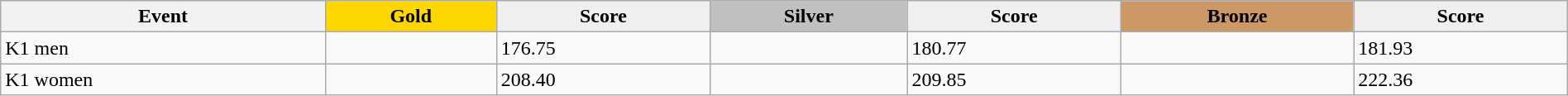<table class="wikitable" width=100%>
<tr>
<th>Event</th>
<td align=center bgcolor="gold"><strong>Gold</strong></td>
<td align=center bgcolor="EFEFEF"><strong>Score</strong></td>
<td align=center bgcolor="silver"><strong>Silver</strong></td>
<td align=center bgcolor="EFEFEF"><strong>Score</strong></td>
<td align=center bgcolor="CC9966"><strong>Bronze</strong></td>
<td align=center bgcolor="EFEFEF"><strong>Score</strong></td>
</tr>
<tr>
<td>K1 men</td>
<td></td>
<td>176.75</td>
<td></td>
<td>180.77</td>
<td></td>
<td>181.93</td>
</tr>
<tr>
<td>K1 women</td>
<td></td>
<td>208.40</td>
<td></td>
<td>209.85</td>
<td></td>
<td>222.36</td>
</tr>
</table>
